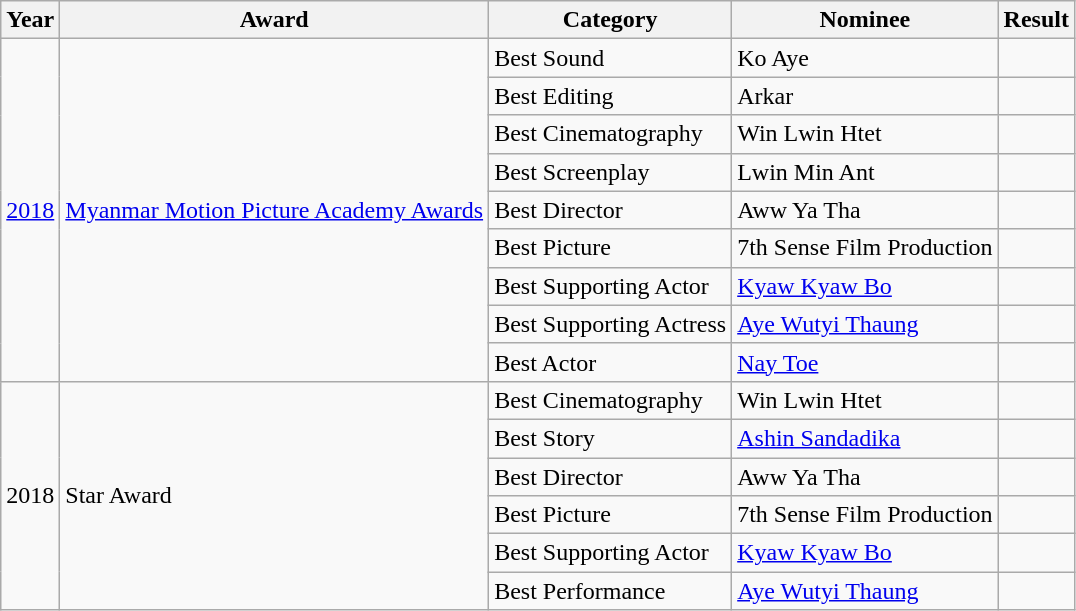<table class="wikitable">
<tr>
<th>Year</th>
<th>Award</th>
<th>Category</th>
<th>Nominee</th>
<th>Result</th>
</tr>
<tr>
<td scope="row" rowspan="9"><a href='#'>2018</a></td>
<td scope="row" rowspan="9"><a href='#'>Myanmar Motion Picture Academy Awards</a></td>
<td>Best Sound</td>
<td>Ko Aye</td>
<td></td>
</tr>
<tr>
<td>Best Editing</td>
<td>Arkar</td>
<td></td>
</tr>
<tr>
<td>Best Cinematography</td>
<td>Win Lwin Htet</td>
<td></td>
</tr>
<tr>
<td>Best Screenplay</td>
<td>Lwin Min Ant</td>
<td></td>
</tr>
<tr>
<td>Best Director</td>
<td>Aww Ya Tha</td>
<td></td>
</tr>
<tr>
<td>Best Picture</td>
<td>7th Sense Film Production</td>
<td></td>
</tr>
<tr>
<td>Best Supporting Actor</td>
<td><a href='#'>Kyaw Kyaw Bo</a></td>
<td></td>
</tr>
<tr>
<td>Best Supporting Actress</td>
<td><a href='#'>Aye Wutyi Thaung</a></td>
<td></td>
</tr>
<tr>
<td>Best Actor</td>
<td><a href='#'>Nay Toe</a></td>
<td></td>
</tr>
<tr>
<td scope="row" rowspan="9">2018</td>
<td scope="row" rowspan="9">Star Award</td>
<td>Best Cinematography</td>
<td>Win Lwin Htet</td>
<td></td>
</tr>
<tr>
<td>Best Story</td>
<td><a href='#'>Ashin Sandadika</a></td>
<td></td>
</tr>
<tr>
<td>Best Director</td>
<td>Aww Ya Tha</td>
<td></td>
</tr>
<tr>
<td>Best Picture</td>
<td>7th Sense Film Production</td>
<td></td>
</tr>
<tr>
<td>Best Supporting Actor</td>
<td><a href='#'>Kyaw Kyaw Bo</a></td>
<td></td>
</tr>
<tr>
<td>Best Performance</td>
<td><a href='#'>Aye Wutyi Thaung</a></td>
<td></td>
</tr>
</table>
